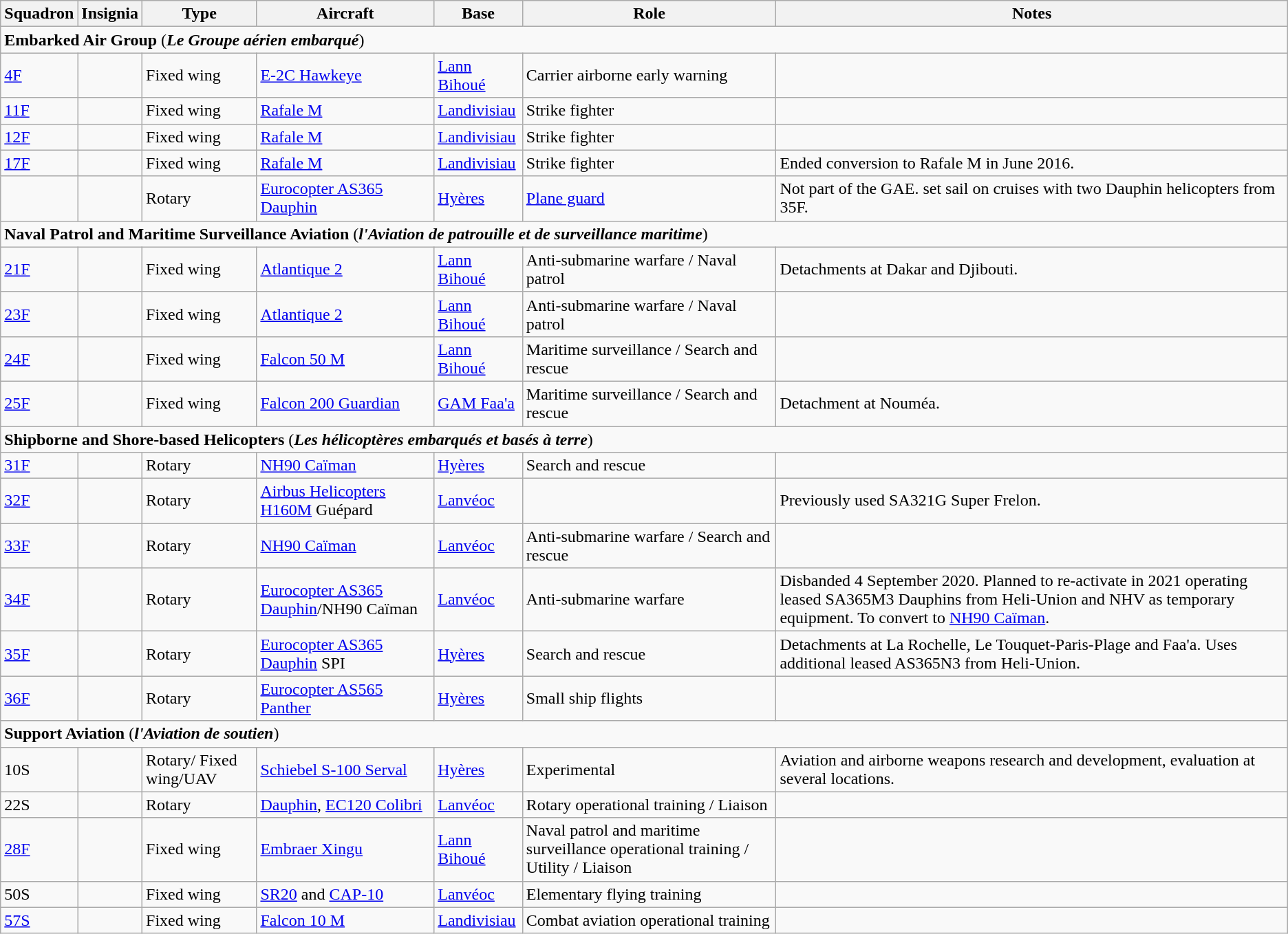<table class="wikitable" border="1">
<tr>
<th>Squadron</th>
<th>Insignia</th>
<th>Type</th>
<th>Aircraft</th>
<th>Base</th>
<th>Role</th>
<th>Notes</th>
</tr>
<tr>
<td colspan="7"><strong>Embarked Air Group</strong> (<strong><em>Le Groupe aérien embarqué</em></strong>)</td>
</tr>
<tr>
<td><a href='#'>4F</a></td>
<td><div></div></td>
<td>Fixed wing</td>
<td><a href='#'>E-2C Hawkeye</a></td>
<td><a href='#'>Lann Bihoué</a></td>
<td>Carrier airborne early warning</td>
<td></td>
</tr>
<tr>
<td><a href='#'>11F</a></td>
<td><div></div></td>
<td>Fixed wing</td>
<td><a href='#'>Rafale M</a></td>
<td><a href='#'>Landivisiau</a></td>
<td>Strike fighter</td>
<td></td>
</tr>
<tr>
<td><a href='#'>12F</a></td>
<td><div></div></td>
<td>Fixed wing</td>
<td><a href='#'>Rafale M</a></td>
<td><a href='#'>Landivisiau</a></td>
<td>Strike fighter</td>
<td></td>
</tr>
<tr>
<td><a href='#'>17F</a></td>
<td><div></div></td>
<td>Fixed wing</td>
<td><a href='#'>Rafale M</a></td>
<td><a href='#'>Landivisiau</a></td>
<td>Strike fighter</td>
<td> Ended conversion to Rafale M in June 2016.</td>
</tr>
<tr>
<td></td>
<td></td>
<td>Rotary</td>
<td><a href='#'>Eurocopter AS365 Dauphin</a></td>
<td><a href='#'>Hyères</a></td>
<td><a href='#'>Plane guard</a></td>
<td>Not part of the GAE.  set sail on cruises with two Dauphin helicopters from 35F.</td>
</tr>
<tr>
<td colspan="7"><strong>Naval Patrol and Maritime Surveillance Aviation</strong> (<strong><em>l'Aviation de patrouille et de surveillance maritime</em></strong>)</td>
</tr>
<tr>
<td><a href='#'>21F</a></td>
<td><div></div></td>
<td>Fixed wing</td>
<td><a href='#'>Atlantique 2</a></td>
<td><a href='#'>Lann Bihoué</a></td>
<td>Anti-submarine warfare / Naval patrol</td>
<td> Detachments at Dakar and Djibouti.</td>
</tr>
<tr>
<td><a href='#'>23F</a></td>
<td></td>
<td>Fixed wing</td>
<td><a href='#'>Atlantique 2</a></td>
<td><a href='#'>Lann Bihoué</a></td>
<td>Anti-submarine warfare / Naval patrol</td>
<td></td>
</tr>
<tr>
<td><a href='#'>24F</a></td>
<td></td>
<td>Fixed wing</td>
<td><a href='#'>Falcon 50 M</a></td>
<td><a href='#'>Lann Bihoué</a></td>
<td>Maritime surveillance / Search and rescue</td>
<td></td>
</tr>
<tr>
<td><a href='#'>25F</a></td>
<td></td>
<td>Fixed wing</td>
<td><a href='#'>Falcon 200 Guardian</a></td>
<td><a href='#'>GAM Faa'a</a></td>
<td>Maritime surveillance / Search and rescue</td>
<td> Detachment at Nouméa.</td>
</tr>
<tr>
<td colspan="7"><strong>Shipborne and Shore-based Helicopters</strong> (<strong><em>Les hélicoptères embarqués et basés à terre</em></strong>)</td>
</tr>
<tr>
<td><a href='#'>31F</a></td>
<td></td>
<td>Rotary</td>
<td><a href='#'>NH90 Caïman</a></td>
<td><a href='#'>Hyères</a></td>
<td>Search and rescue</td>
<td></td>
</tr>
<tr>
<td><a href='#'>32F</a></td>
<td></td>
<td>Rotary</td>
<td><a href='#'>Airbus Helicopters H160M</a> Guépard</td>
<td><a href='#'>Lanvéoc</a></td>
<td></td>
<td>Previously used SA321G Super Frelon.</td>
</tr>
<tr>
<td><a href='#'>33F</a></td>
<td><div></div></td>
<td>Rotary</td>
<td><a href='#'>NH90 Caïman</a></td>
<td><a href='#'>Lanvéoc</a></td>
<td>Anti-submarine warfare / Search and rescue</td>
<td></td>
</tr>
<tr>
<td><a href='#'>34F</a></td>
<td></td>
<td>Rotary</td>
<td><a href='#'>Eurocopter AS365 Dauphin</a>/NH90 Caïman</td>
<td><a href='#'>Lanvéoc</a></td>
<td>Anti-submarine warfare</td>
<td>Disbanded 4 September 2020. Planned to re-activate in 2021 operating leased SA365M3 Dauphins from Heli-Union and NHV as temporary equipment. To convert to <a href='#'>NH90 Caïman</a>.</td>
</tr>
<tr>
<td><a href='#'>35F</a></td>
<td></td>
<td>Rotary</td>
<td><a href='#'>Eurocopter AS365 Dauphin</a> SPI</td>
<td><a href='#'>Hyères</a></td>
<td>Search and rescue</td>
<td>Detachments at La Rochelle, Le Touquet-Paris-Plage and Faa'a. Uses additional leased AS365N3 from Heli-Union.</td>
</tr>
<tr>
<td><a href='#'>36F</a></td>
<td></td>
<td>Rotary</td>
<td><a href='#'>Eurocopter AS565 Panther</a></td>
<td><a href='#'>Hyères</a></td>
<td>Small ship flights</td>
<td></td>
</tr>
<tr>
<td colspan="7"><strong>Support Aviation</strong> (<strong><em>l'Aviation de soutien</em></strong>)</td>
</tr>
<tr>
<td>10S</td>
<td></td>
<td>Rotary/ Fixed wing/UAV</td>
<td><a href='#'>Schiebel S-100 Serval</a></td>
<td><a href='#'>Hyères</a></td>
<td>Experimental</td>
<td>Aviation and airborne weapons research and development, evaluation at several locations.</td>
</tr>
<tr>
<td>22S</td>
<td></td>
<td>Rotary</td>
<td><a href='#'>Dauphin</a>, <a href='#'>EC120 Colibri</a></td>
<td><a href='#'>Lanvéoc</a></td>
<td>Rotary operational training / Liaison</td>
<td></td>
</tr>
<tr>
<td><a href='#'>28F</a></td>
<td><div></div></td>
<td>Fixed wing</td>
<td><a href='#'>Embraer Xingu</a></td>
<td><a href='#'>Lann Bihoué</a></td>
<td>Naval patrol and maritime surveillance operational training / Utility / Liaison</td>
<td></td>
</tr>
<tr>
<td>50S</td>
<td></td>
<td>Fixed wing</td>
<td><a href='#'>SR20</a> and <a href='#'>CAP-10</a></td>
<td><a href='#'>Lanvéoc</a></td>
<td>Elementary flying training</td>
<td></td>
</tr>
<tr>
<td><a href='#'>57S</a></td>
<td><div></div></td>
<td>Fixed wing</td>
<td><a href='#'>Falcon 10 M</a></td>
<td><a href='#'>Landivisiau</a></td>
<td>Combat aviation operational training</td>
<td></td>
</tr>
</table>
